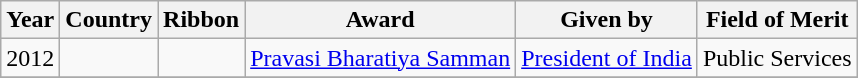<table class="wikitable">
<tr>
<th>Year</th>
<th>Country</th>
<th>Ribbon</th>
<th>Award</th>
<th>Given by</th>
<th>Field of Merit</th>
</tr>
<tr>
<td>2012</td>
<td></td>
<td></td>
<td><a href='#'>Pravasi Bharatiya Samman</a></td>
<td><a href='#'>President of India</a></td>
<td>Public Services</td>
</tr>
<tr>
</tr>
</table>
